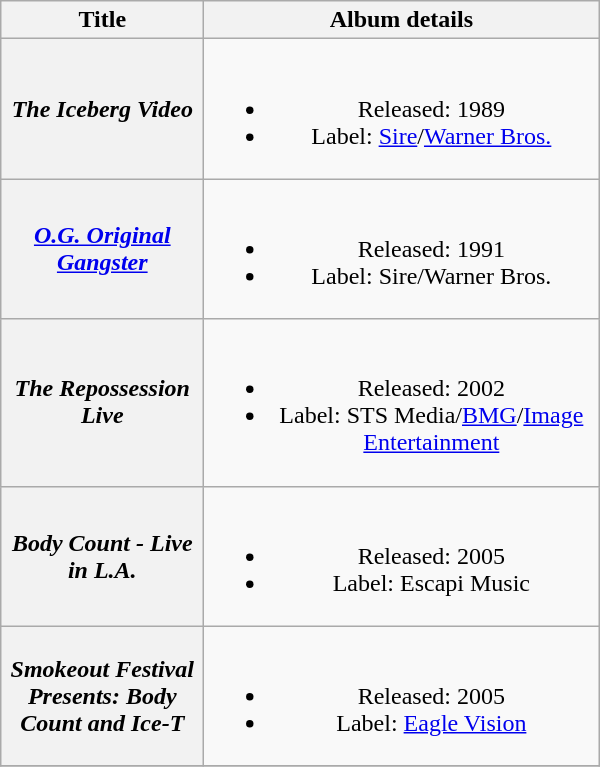<table class="wikitable plainrowheaders" style="text-align:center;" border="1">
<tr>
<th scope="col" style="width:8em;">Title</th>
<th scope="col" style="width:16em;">Album details</th>
</tr>
<tr>
<th scope="row"><em>The Iceberg Video</em></th>
<td><br><ul><li>Released: 1989</li><li>Label: <a href='#'>Sire</a>/<a href='#'>Warner Bros.</a></li></ul></td>
</tr>
<tr>
<th scope="row"><em><a href='#'>O.G. Original Gangster</a></em></th>
<td><br><ul><li>Released: 1991</li><li>Label: Sire/Warner Bros.</li></ul></td>
</tr>
<tr>
<th scope="row"><em>The Repossession Live</em></th>
<td><br><ul><li>Released: 2002</li><li>Label: STS Media/<a href='#'>BMG</a>/<a href='#'>Image Entertainment</a></li></ul></td>
</tr>
<tr>
<th scope="row"><em>Body Count - Live in L.A.</em></th>
<td><br><ul><li>Released: 2005</li><li>Label: Escapi Music</li></ul></td>
</tr>
<tr>
<th scope="row"><em>Smokeout Festival Presents: Body Count and Ice-T</em></th>
<td><br><ul><li>Released: 2005</li><li>Label: <a href='#'>Eagle Vision</a></li></ul></td>
</tr>
<tr>
</tr>
</table>
